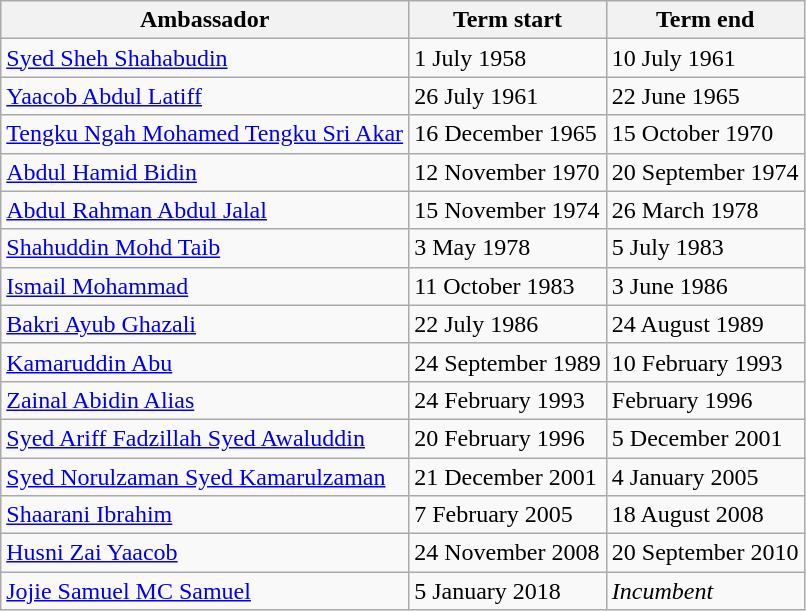<table class=wikitable>
<tr>
<th>Ambassador</th>
<th>Term start</th>
<th>Term end</th>
</tr>
<tr>
<td><a href='#'>Syed Sheh Shahabudin</a></td>
<td>1 July 1958</td>
<td>10 July 1961</td>
</tr>
<tr>
<td><a href='#'>Yaacob Abdul Latiff</a></td>
<td>26 July 1961</td>
<td>22 June 1965</td>
</tr>
<tr>
<td><a href='#'>Tengku Ngah Mohamed Tengku Sri Akar</a></td>
<td>16 December 1965</td>
<td>15 October 1970</td>
</tr>
<tr>
<td><a href='#'>Abdul Hamid Bidin</a></td>
<td>12 November 1970</td>
<td>20 September 1974</td>
</tr>
<tr>
<td><a href='#'>Abdul Rahman Abdul Jalal</a></td>
<td>15 November 1974</td>
<td>26 March 1978</td>
</tr>
<tr>
<td><a href='#'>Shahuddin Mohd Taib</a></td>
<td>3 May 1978</td>
<td>5 July 1983</td>
</tr>
<tr>
<td><a href='#'>Ismail Mohammad</a></td>
<td>11 October 1983</td>
<td>3 June 1986</td>
</tr>
<tr>
<td><a href='#'>Bakri Ayub Ghazali</a></td>
<td>22 July 1986</td>
<td>24 August 1989</td>
</tr>
<tr>
<td><a href='#'>Kamaruddin Abu</a></td>
<td>24 September 1989</td>
<td>10 February 1993</td>
</tr>
<tr>
<td><a href='#'>Zainal Abidin Alias</a></td>
<td>24 February 1993</td>
<td>February 1996</td>
</tr>
<tr>
<td><a href='#'>Syed Ariff Fadzillah Syed Awaluddin</a></td>
<td>20 February 1996</td>
<td>5 December 2001</td>
</tr>
<tr>
<td><a href='#'>Syed Norulzaman Syed Kamarulzaman</a></td>
<td>21 December 2001</td>
<td>4 January 2005</td>
</tr>
<tr>
<td><a href='#'>Shaarani Ibrahim</a></td>
<td>7 February 2005</td>
<td>18 August 2008</td>
</tr>
<tr>
<td><a href='#'>Husni Zai Yaacob</a></td>
<td>24 November 2008</td>
<td>20 September 2010</td>
</tr>
<tr>
<td><a href='#'>Jojie Samuel MC Samuel</a></td>
<td>5 January 2018</td>
<td><em>Incumbent</em></td>
</tr>
</table>
